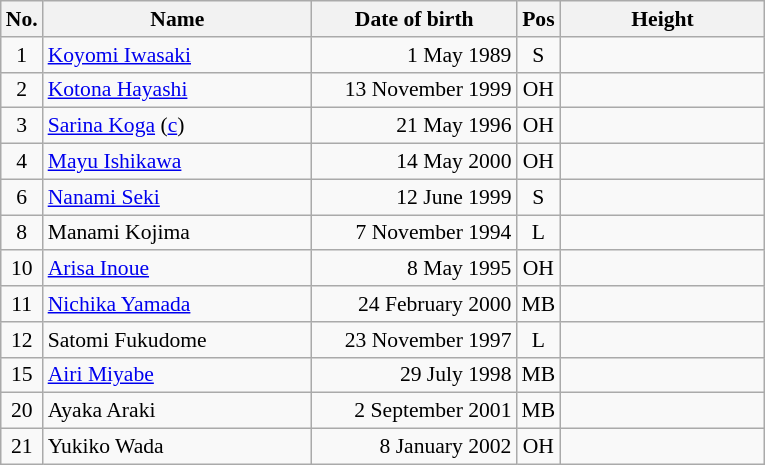<table class="wikitable sortable" style="font-size:90%; text-align:center;">
<tr>
<th>No.</th>
<th style="width:12em">Name</th>
<th style="width:9em">Date of birth</th>
<th>Pos</th>
<th style="width:9em">Height</th>
</tr>
<tr>
<td>1</td>
<td align=left><a href='#'>Koyomi Iwasaki</a></td>
<td align=right>1 May 1989</td>
<td align=center>S</td>
<td></td>
</tr>
<tr>
<td>2</td>
<td align=left><a href='#'>Kotona Hayashi</a></td>
<td align=right>13 November 1999</td>
<td align=center>OH</td>
<td></td>
</tr>
<tr>
<td>3</td>
<td align=left><a href='#'>Sarina Koga</a> (<a href='#'>c</a>)</td>
<td align=right>21 May 1996</td>
<td align=center>OH</td>
<td></td>
</tr>
<tr>
<td>4</td>
<td align=left><a href='#'>Mayu Ishikawa</a></td>
<td align=right>14 May 2000</td>
<td align=center>OH</td>
<td></td>
</tr>
<tr>
<td>6</td>
<td align=left><a href='#'>Nanami Seki</a></td>
<td align=right>12 June 1999</td>
<td align=center>S</td>
<td></td>
</tr>
<tr>
<td>8</td>
<td align=left>Manami Kojima</td>
<td align=right>7 November 1994</td>
<td align=center>L</td>
<td></td>
</tr>
<tr>
<td>10</td>
<td align=left><a href='#'>Arisa Inoue</a></td>
<td align=right>8 May 1995</td>
<td align=center>OH</td>
<td></td>
</tr>
<tr>
<td>11</td>
<td align=left><a href='#'>Nichika Yamada</a></td>
<td align=right>24 February 2000</td>
<td align=center>MB</td>
<td></td>
</tr>
<tr>
<td>12</td>
<td align=left>Satomi Fukudome</td>
<td align=right>23 November 1997</td>
<td align=center>L</td>
<td></td>
</tr>
<tr>
<td>15</td>
<td align=left><a href='#'>Airi Miyabe</a></td>
<td align=right>29 July 1998</td>
<td align=center>MB</td>
<td></td>
</tr>
<tr>
<td>20</td>
<td align=left>Ayaka Araki</td>
<td align=right>2 September 2001</td>
<td align=center>MB</td>
<td></td>
</tr>
<tr>
<td>21</td>
<td align=left>Yukiko Wada</td>
<td align=right>8 January 2002</td>
<td align=center>OH</td>
<td></td>
</tr>
</table>
